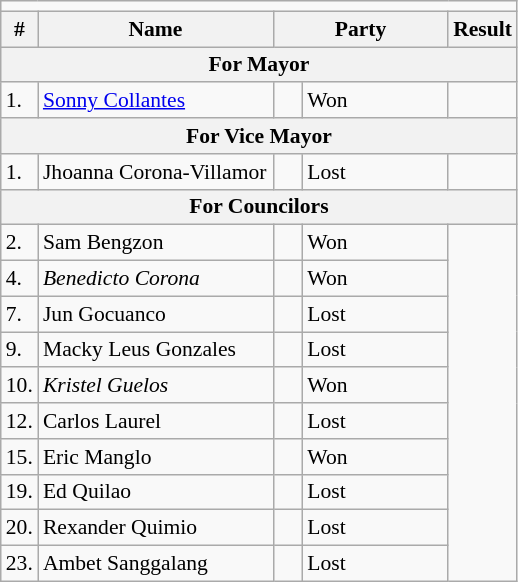<table class=wikitable style="font-size:90%">
<tr>
<td colspan=5 bgcolor=></td>
</tr>
<tr>
<th>#</th>
<th width=150px>Name</th>
<th colspan=2 width=110px>Party</th>
<th>Result</th>
</tr>
<tr>
<th colspan=5>For Mayor</th>
</tr>
<tr>
<td>1.</td>
<td><a href='#'>Sonny Collantes</a></td>
<td></td>
<td>Won</td>
</tr>
<tr>
<th colspan=5>For Vice Mayor</th>
</tr>
<tr>
<td>1.</td>
<td>Jhoanna Corona-Villamor</td>
<td></td>
<td>Lost</td>
</tr>
<tr>
<th colspan=5>For Councilors</th>
</tr>
<tr>
<td>2.</td>
<td>Sam Bengzon</td>
<td></td>
<td>Won</td>
</tr>
<tr>
<td>4.</td>
<td><em>Benedicto Corona</em></td>
<td></td>
<td>Won</td>
</tr>
<tr>
<td>7.</td>
<td>Jun Gocuanco</td>
<td></td>
<td>Lost</td>
</tr>
<tr>
<td>9.</td>
<td>Macky Leus Gonzales</td>
<td></td>
<td>Lost</td>
</tr>
<tr>
<td>10.</td>
<td><em>Kristel Guelos</em></td>
<td></td>
<td>Won</td>
</tr>
<tr>
<td>12.</td>
<td>Carlos Laurel</td>
<td></td>
<td>Lost</td>
</tr>
<tr>
<td>15.</td>
<td>Eric Manglo</td>
<td></td>
<td>Won</td>
</tr>
<tr>
<td>19.</td>
<td>Ed Quilao</td>
<td></td>
<td>Lost</td>
</tr>
<tr>
<td>20.</td>
<td>Rexander Quimio</td>
<td></td>
<td>Lost</td>
</tr>
<tr>
<td>23.</td>
<td>Ambet Sanggalang</td>
<td></td>
<td>Lost</td>
</tr>
</table>
